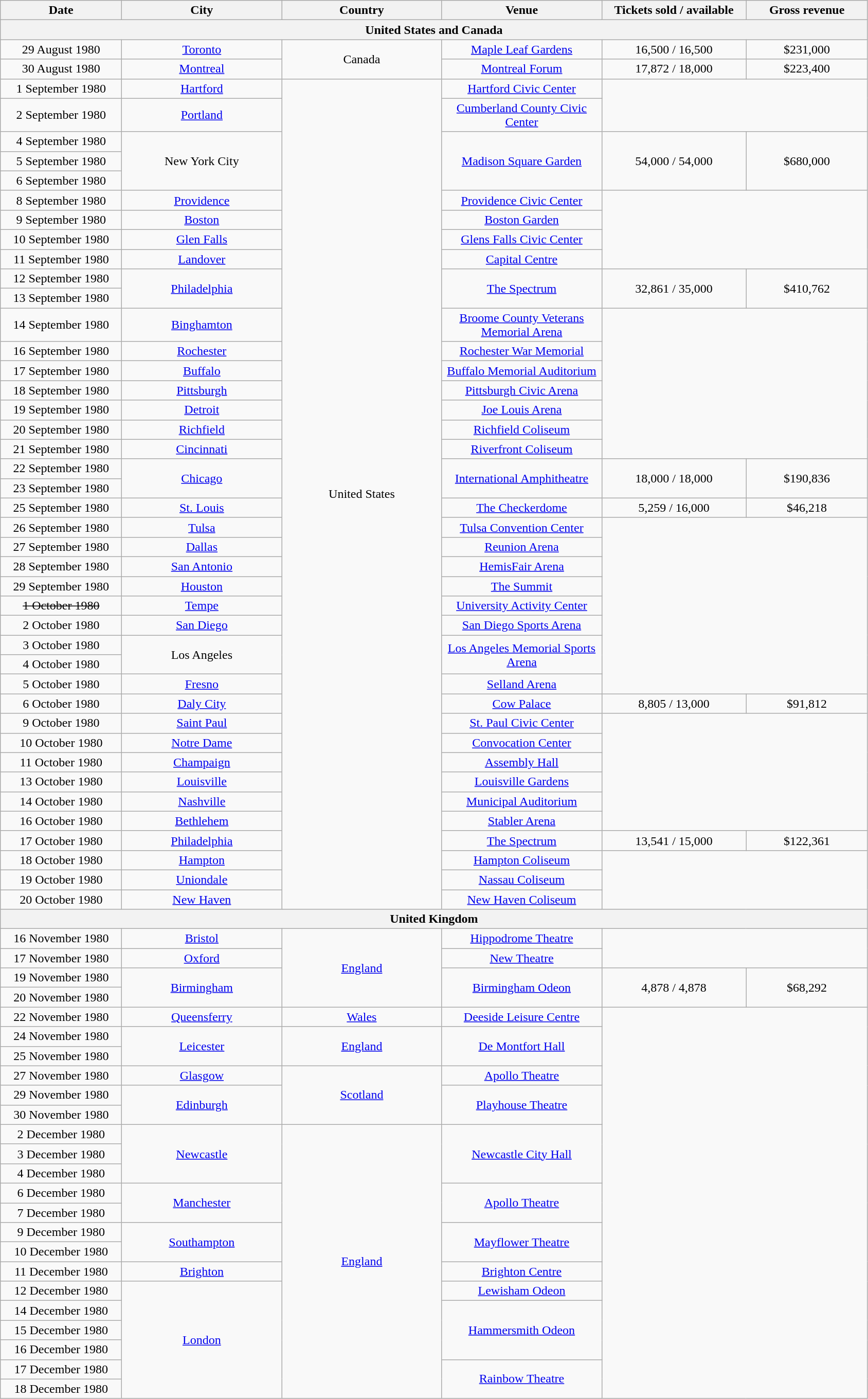<table class="wikitable" style="text-align:center;">
<tr>
<th style="width:150px;">Date</th>
<th style="width:200px;">City</th>
<th style="width:200px;">Country</th>
<th style="width:200px;">Venue</th>
<th style="width:180px;">Tickets sold / available</th>
<th style="width:150px;">Gross revenue</th>
</tr>
<tr>
<th colspan="6">United States and Canada</th>
</tr>
<tr>
<td>29 August 1980</td>
<td><a href='#'>Toronto</a></td>
<td rowspan="2">Canada</td>
<td><a href='#'>Maple Leaf Gardens</a></td>
<td>16,500 / 16,500</td>
<td>$231,000</td>
</tr>
<tr>
<td>30 August 1980</td>
<td><a href='#'>Montreal</a></td>
<td><a href='#'>Montreal Forum</a></td>
<td>17,872 / 18,000</td>
<td>$223,400</td>
</tr>
<tr>
<td>1 September 1980</td>
<td><a href='#'>Hartford</a></td>
<td rowspan="41">United States</td>
<td><a href='#'>Hartford Civic Center</a></td>
</tr>
<tr>
<td>2 September 1980</td>
<td><a href='#'>Portland</a></td>
<td><a href='#'>Cumberland County Civic Center</a></td>
</tr>
<tr>
<td>4 September 1980</td>
<td rowspan="3">New York City</td>
<td rowspan="3"><a href='#'>Madison Square Garden</a></td>
<td rowspan="3">54,000 / 54,000</td>
<td rowspan="3">$680,000</td>
</tr>
<tr>
<td>5 September 1980</td>
</tr>
<tr>
<td>6 September 1980</td>
</tr>
<tr>
<td>8 September 1980</td>
<td><a href='#'>Providence</a></td>
<td><a href='#'>Providence Civic Center</a></td>
</tr>
<tr>
<td>9 September 1980</td>
<td><a href='#'>Boston</a></td>
<td><a href='#'>Boston Garden</a></td>
</tr>
<tr>
<td>10 September 1980</td>
<td><a href='#'>Glen Falls</a></td>
<td><a href='#'>Glens Falls Civic Center</a></td>
</tr>
<tr>
<td>11 September 1980</td>
<td><a href='#'>Landover</a></td>
<td><a href='#'>Capital Centre</a></td>
</tr>
<tr>
<td>12 September 1980</td>
<td rowspan="2"><a href='#'>Philadelphia</a></td>
<td rowspan="2"><a href='#'>The Spectrum</a></td>
<td rowspan="2">32,861 / 35,000</td>
<td rowspan="2">$410,762</td>
</tr>
<tr>
<td>13 September 1980</td>
</tr>
<tr>
<td>14 September 1980</td>
<td><a href='#'>Binghamton</a></td>
<td><a href='#'>Broome County Veterans Memorial Arena</a></td>
</tr>
<tr>
<td>16 September 1980</td>
<td><a href='#'>Rochester</a></td>
<td><a href='#'>Rochester War Memorial</a></td>
</tr>
<tr>
<td>17 September 1980</td>
<td><a href='#'>Buffalo</a></td>
<td><a href='#'>Buffalo Memorial Auditorium</a></td>
</tr>
<tr>
<td>18 September 1980</td>
<td><a href='#'>Pittsburgh</a></td>
<td><a href='#'>Pittsburgh Civic Arena</a></td>
</tr>
<tr>
<td>19 September 1980</td>
<td><a href='#'>Detroit</a></td>
<td><a href='#'>Joe Louis Arena</a></td>
</tr>
<tr>
<td>20 September 1980</td>
<td><a href='#'>Richfield</a></td>
<td><a href='#'>Richfield Coliseum</a></td>
</tr>
<tr>
<td>21 September 1980</td>
<td><a href='#'>Cincinnati</a></td>
<td><a href='#'>Riverfront Coliseum</a></td>
</tr>
<tr>
<td>22 September 1980</td>
<td rowspan="2"><a href='#'>Chicago</a></td>
<td rowspan="2"><a href='#'>International Amphitheatre</a></td>
<td rowspan="2">18,000 / 18,000</td>
<td rowspan="2">$190,836</td>
</tr>
<tr>
<td>23 September 1980</td>
</tr>
<tr>
<td>25 September 1980</td>
<td><a href='#'>St. Louis</a></td>
<td><a href='#'>The Checkerdome</a></td>
<td>5,259 / 16,000</td>
<td>$46,218</td>
</tr>
<tr>
<td>26 September 1980</td>
<td><a href='#'>Tulsa</a></td>
<td><a href='#'>Tulsa Convention Center</a></td>
</tr>
<tr>
<td>27 September 1980</td>
<td><a href='#'>Dallas</a></td>
<td><a href='#'>Reunion Arena</a></td>
</tr>
<tr>
<td>28 September 1980</td>
<td><a href='#'>San Antonio</a></td>
<td><a href='#'>HemisFair Arena</a></td>
</tr>
<tr>
<td>29 September 1980</td>
<td><a href='#'>Houston</a></td>
<td><a href='#'>The Summit</a></td>
</tr>
<tr>
<td><s>1 October 1980</s></td>
<td><a href='#'>Tempe</a></td>
<td><a href='#'>University Activity Center</a></td>
</tr>
<tr>
<td>2 October 1980</td>
<td><a href='#'>San Diego</a></td>
<td><a href='#'>San Diego Sports Arena</a></td>
</tr>
<tr>
<td>3 October 1980</td>
<td rowspan="2">Los Angeles</td>
<td rowspan="2"><a href='#'>Los Angeles Memorial Sports Arena</a></td>
</tr>
<tr>
<td>4 October 1980</td>
</tr>
<tr>
<td>5 October 1980</td>
<td><a href='#'>Fresno</a></td>
<td><a href='#'>Selland Arena</a></td>
</tr>
<tr>
<td>6 October 1980</td>
<td><a href='#'>Daly City</a></td>
<td><a href='#'>Cow Palace</a></td>
<td>8,805 / 13,000</td>
<td>$91,812</td>
</tr>
<tr>
<td>9 October 1980</td>
<td><a href='#'>Saint Paul</a></td>
<td><a href='#'>St. Paul Civic Center</a></td>
</tr>
<tr>
<td>10 October 1980</td>
<td><a href='#'>Notre Dame</a></td>
<td><a href='#'>Convocation Center</a></td>
</tr>
<tr>
<td>11 October 1980</td>
<td><a href='#'>Champaign</a></td>
<td><a href='#'>Assembly Hall</a></td>
</tr>
<tr>
<td>13 October 1980</td>
<td><a href='#'>Louisville</a></td>
<td><a href='#'>Louisville Gardens</a></td>
</tr>
<tr>
<td>14 October 1980</td>
<td><a href='#'>Nashville</a></td>
<td><a href='#'>Municipal Auditorium</a></td>
</tr>
<tr>
<td>16 October 1980</td>
<td><a href='#'>Bethlehem</a></td>
<td><a href='#'>Stabler Arena</a></td>
</tr>
<tr>
<td>17 October 1980</td>
<td><a href='#'>Philadelphia</a></td>
<td><a href='#'>The Spectrum</a></td>
<td>13,541 / 15,000</td>
<td>$122,361</td>
</tr>
<tr>
<td>18 October 1980</td>
<td><a href='#'>Hampton</a></td>
<td><a href='#'>Hampton Coliseum</a></td>
</tr>
<tr>
<td>19 October 1980</td>
<td><a href='#'>Uniondale</a></td>
<td><a href='#'>Nassau Coliseum</a></td>
</tr>
<tr>
<td>20 October 1980</td>
<td><a href='#'>New Haven</a></td>
<td><a href='#'>New Haven Coliseum</a></td>
</tr>
<tr>
<th colspan="6">United Kingdom</th>
</tr>
<tr>
<td>16 November 1980</td>
<td><a href='#'>Bristol</a></td>
<td rowspan="4"><a href='#'>England</a></td>
<td><a href='#'>Hippodrome Theatre</a></td>
</tr>
<tr>
<td>17 November 1980</td>
<td><a href='#'>Oxford</a></td>
<td><a href='#'>New Theatre</a></td>
</tr>
<tr>
<td>19 November 1980</td>
<td rowspan="2"><a href='#'>Birmingham</a></td>
<td rowspan="2"><a href='#'>Birmingham Odeon</a></td>
<td rowspan="2">4,878 / 4,878</td>
<td rowspan="2">$68,292</td>
</tr>
<tr>
<td>20 November 1980</td>
</tr>
<tr>
<td>22 November 1980</td>
<td><a href='#'>Queensferry</a></td>
<td><a href='#'>Wales</a></td>
<td><a href='#'>Deeside Leisure Centre</a></td>
</tr>
<tr>
<td>24 November 1980</td>
<td rowspan="2"><a href='#'>Leicester</a></td>
<td rowspan="2"><a href='#'>England</a></td>
<td rowspan="2"><a href='#'>De Montfort Hall</a></td>
</tr>
<tr>
<td>25 November 1980</td>
</tr>
<tr>
<td>27 November 1980</td>
<td><a href='#'>Glasgow</a></td>
<td rowspan="3"><a href='#'>Scotland</a></td>
<td><a href='#'>Apollo Theatre</a></td>
</tr>
<tr>
<td>29 November 1980</td>
<td rowspan="2"><a href='#'>Edinburgh</a></td>
<td rowspan="2"><a href='#'>Playhouse Theatre</a></td>
</tr>
<tr>
<td>30 November 1980</td>
</tr>
<tr>
<td>2 December 1980</td>
<td rowspan="3"><a href='#'>Newcastle</a></td>
<td rowspan="14"><a href='#'>England</a></td>
<td rowspan="3"><a href='#'>Newcastle City Hall</a></td>
</tr>
<tr>
<td>3 December 1980</td>
</tr>
<tr>
<td>4 December 1980</td>
</tr>
<tr>
<td>6 December 1980</td>
<td rowspan="2"><a href='#'>Manchester</a></td>
<td rowspan="2"><a href='#'>Apollo Theatre</a></td>
</tr>
<tr>
<td>7 December 1980</td>
</tr>
<tr>
<td>9 December 1980</td>
<td rowspan="2"><a href='#'>Southampton</a></td>
<td rowspan="2"><a href='#'>Mayflower Theatre</a></td>
</tr>
<tr>
<td>10 December 1980</td>
</tr>
<tr>
<td>11 December 1980</td>
<td><a href='#'>Brighton</a></td>
<td><a href='#'>Brighton Centre</a></td>
</tr>
<tr>
<td>12 December 1980</td>
<td rowspan="6"><a href='#'>London</a></td>
<td><a href='#'>Lewisham Odeon</a></td>
</tr>
<tr>
<td>14 December 1980</td>
<td rowspan="3"><a href='#'>Hammersmith Odeon</a></td>
</tr>
<tr>
<td>15 December 1980</td>
</tr>
<tr>
<td>16 December 1980</td>
</tr>
<tr>
<td>17 December 1980</td>
<td rowspan="2"><a href='#'>Rainbow Theatre</a></td>
</tr>
<tr>
<td>18 December 1980</td>
</tr>
</table>
